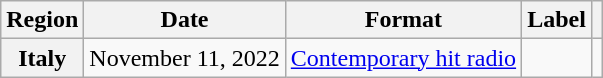<table class="wikitable plainrowheaders">
<tr>
<th scope="col">Region</th>
<th scope="col">Date</th>
<th scope="col">Format</th>
<th scope="col">Label</th>
<th scope="col"></th>
</tr>
<tr>
<th scope="row">Italy</th>
<td>November 11, 2022</td>
<td><a href='#'>Contemporary hit radio</a></td>
<td></td>
<td></td>
</tr>
</table>
